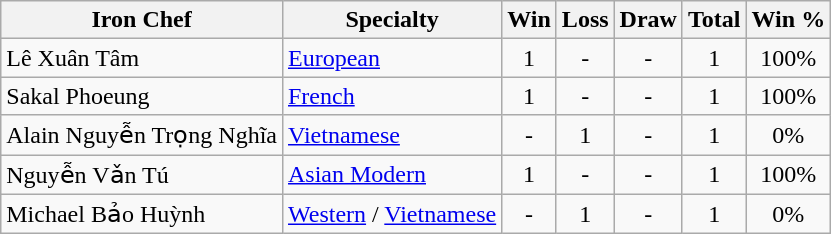<table class="wikitable sortable"  style="float:left; margin:auto; text-align:center;">
<tr>
<th>Iron Chef</th>
<th>Specialty</th>
<th>Win</th>
<th>Loss</th>
<th>Draw</th>
<th>Total</th>
<th>Win %</th>
</tr>
<tr>
<td style="text-align:left;">Lê Xuân Tâm</td>
<td style="text-align:left;"><a href='#'>European</a></td>
<td>1</td>
<td>-</td>
<td>-</td>
<td>1</td>
<td>100%</td>
</tr>
<tr>
<td style="text-align:left;">Sakal Phoeung</td>
<td style="text-align:left;"><a href='#'>French</a></td>
<td>1</td>
<td>-</td>
<td>-</td>
<td>1</td>
<td>100%</td>
</tr>
<tr>
<td style="text-align:left;">Alain Nguyễn Trọng Nghĩa</td>
<td style="text-align:left;"><a href='#'>Vietnamese</a></td>
<td>-</td>
<td>1</td>
<td>-</td>
<td>1</td>
<td>0%</td>
</tr>
<tr>
<td style="text-align:left;">Nguyễn Vǎn Tú</td>
<td style="text-align:left;"><a href='#'>Asian Modern</a></td>
<td>1</td>
<td>-</td>
<td>-</td>
<td>1</td>
<td>100%</td>
</tr>
<tr>
<td style="text-align:left;">Michael Bảo Huỳnh</td>
<td style="text-align:left;"><a href='#'>Western</a> / <a href='#'>Vietnamese</a></td>
<td>-</td>
<td>1</td>
<td>-</td>
<td>1</td>
<td>0%</td>
</tr>
</table>
